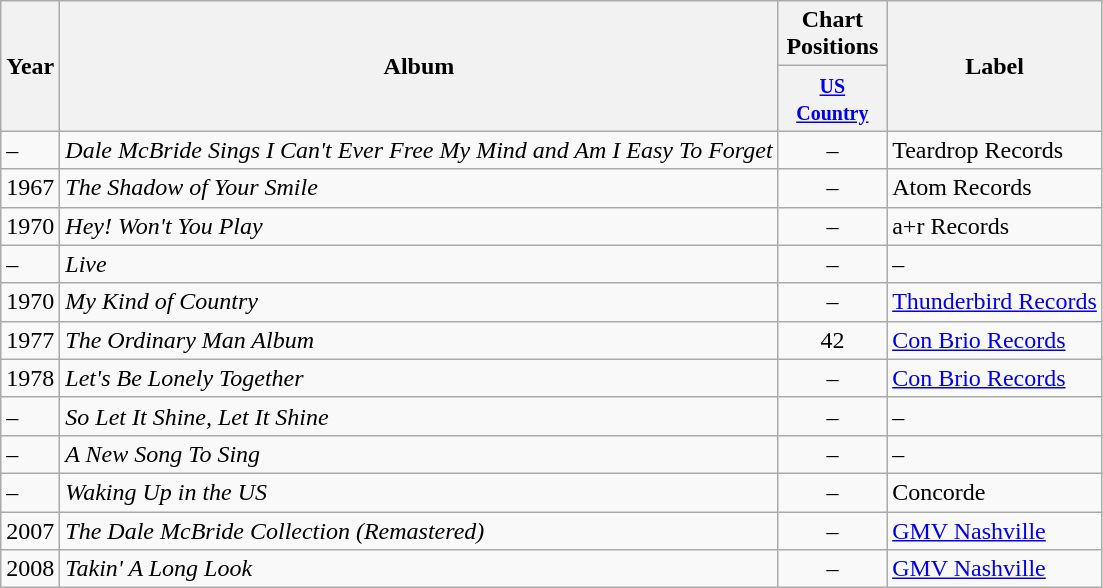<table class="wikitable">
<tr>
<th rowspan="2">Year</th>
<th rowspan="2">Album</th>
<th>Chart Positions</th>
<th rowspan="2">Label</th>
</tr>
<tr>
<th width="65"><small><a href='#'>US Country</a></small></th>
</tr>
<tr>
<td>–</td>
<td><em>Dale McBride Sings I Can't Ever Free My Mind and Am I Easy To Forget</em></td>
<td align="center">–</td>
<td>Teardrop Records</td>
</tr>
<tr>
<td>1967</td>
<td><em>The Shadow of Your Smile</em></td>
<td align="center">–</td>
<td>Atom Records</td>
</tr>
<tr>
<td>1970</td>
<td><em>Hey! Won't You Play</em></td>
<td align="center">–</td>
<td>a+r Records</td>
</tr>
<tr>
<td>–</td>
<td><em>Live</em></td>
<td align="center">–</td>
<td>–</td>
</tr>
<tr>
<td>1970</td>
<td><em>My Kind of Country</em></td>
<td align="center">–</td>
<td><a href='#'>Thunderbird Records</a></td>
</tr>
<tr>
<td>1977</td>
<td><em>The Ordinary Man Album</em></td>
<td align="center">42</td>
<td><a href='#'>Con Brio Records</a></td>
</tr>
<tr>
<td>1978</td>
<td><em>Let's Be Lonely Together</em></td>
<td align="center">–</td>
<td><a href='#'>Con Brio Records</a></td>
</tr>
<tr>
<td>–</td>
<td><em>So Let It Shine, Let It Shine</em></td>
<td align="center">–</td>
<td>–</td>
</tr>
<tr>
<td>–</td>
<td><em>A New Song To Sing</em></td>
<td align="center">–</td>
<td>–</td>
</tr>
<tr>
<td>–</td>
<td><em>Waking Up in the US</em></td>
<td align="center">–</td>
<td>Concorde</td>
</tr>
<tr>
<td>2007</td>
<td><em>The Dale McBride Collection (Remastered)</em></td>
<td align="center">–</td>
<td><a href='#'>GMV Nashville</a></td>
</tr>
<tr>
<td>2008</td>
<td><em>Takin' A Long Look</em></td>
<td align="center">–</td>
<td><a href='#'>GMV Nashville</a></td>
</tr>
</table>
